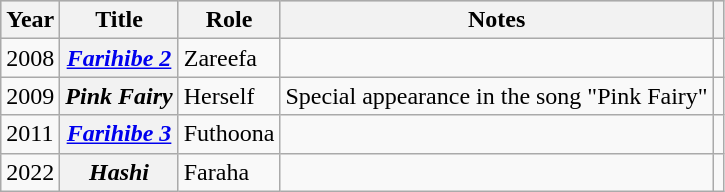<table class="wikitable sortable plainrowheaders">
<tr style="background:#ccc; text-align:center;">
<th scope="col">Year</th>
<th scope="col">Title</th>
<th scope="col">Role</th>
<th scope="col">Notes</th>
<th scope="col" class="unsortable"></th>
</tr>
<tr>
<td>2008</td>
<th scope="row"><em><a href='#'>Farihibe 2</a></em></th>
<td>Zareefa</td>
<td></td>
<td style="text-align: center;"></td>
</tr>
<tr>
<td>2009</td>
<th scope="row"><em>Pink Fairy</em></th>
<td>Herself</td>
<td>Special appearance in the song "Pink Fairy"</td>
<td style="text-align: center;"></td>
</tr>
<tr>
<td>2011</td>
<th scope="row"><em><a href='#'>Farihibe 3</a></em></th>
<td>Futhoona</td>
<td></td>
<td style="text-align: center;"></td>
</tr>
<tr>
<td>2022</td>
<th scope="row"><em>Hashi</em></th>
<td>Faraha</td>
<td></td>
<td style="text-align: center;"></td>
</tr>
</table>
